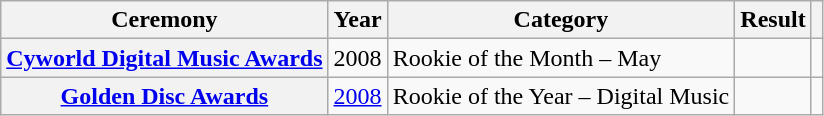<table class="wikitable sortable plainrowheaders">
<tr>
<th scope="col">Ceremony</th>
<th scope="col">Year</th>
<th scope="col">Category</th>
<th scope="col">Result</th>
<th scope="col" class="unsortable"></th>
</tr>
<tr>
<th scope="row"><a href='#'>Cyworld Digital Music Awards</a></th>
<td style="text-align:center">2008</td>
<td>Rookie of the Month – May</td>
<td></td>
<td style="text-align:center"></td>
</tr>
<tr>
<th scope="row"><a href='#'>Golden Disc Awards</a></th>
<td style="text-align:center"><a href='#'>2008</a></td>
<td>Rookie of the Year – Digital Music</td>
<td></td>
<td style="text-align:center"></td>
</tr>
</table>
